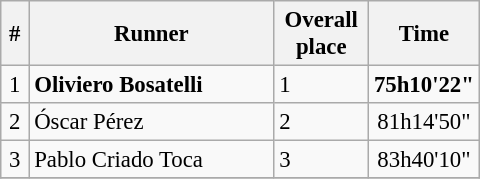<table class="wikitable" style="font-size:95%;width:320px;">
<tr>
<th width=6%>#</th>
<th width=54%>Runner</th>
<th width=20%>Overall place</th>
<th width=20%>Time</th>
</tr>
<tr>
<td align=center>1</td>
<td> <strong>Oliviero Bosatelli</strong></td>
<td>1</td>
<td align=center><strong>75h10'22"</strong></td>
</tr>
<tr>
<td align=center>2</td>
<td> Óscar Pérez</td>
<td>2</td>
<td align=center>81h14'50"</td>
</tr>
<tr>
<td align=center>3</td>
<td> Pablo Criado Toca</td>
<td>3</td>
<td align=center>83h40'10"</td>
</tr>
<tr>
</tr>
</table>
